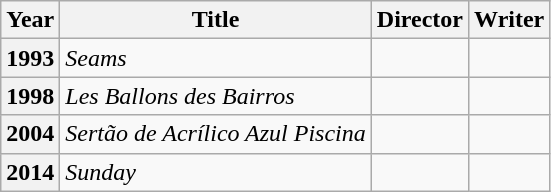<table class="wikitable">
<tr>
<th>Year</th>
<th>Title</th>
<th>Director</th>
<th>Writer</th>
</tr>
<tr>
<th>1993</th>
<td><em>Seams</em></td>
<td></td>
<td></td>
</tr>
<tr>
<th>1998</th>
<td><em>Les Ballons des Bairros</em></td>
<td></td>
<td></td>
</tr>
<tr>
<th>2004</th>
<td><em>Sertão de Acrílico Azul Piscina</em></td>
<td></td>
<td></td>
</tr>
<tr>
<th>2014</th>
<td><em>Sunday</em></td>
<td></td>
<td></td>
</tr>
</table>
